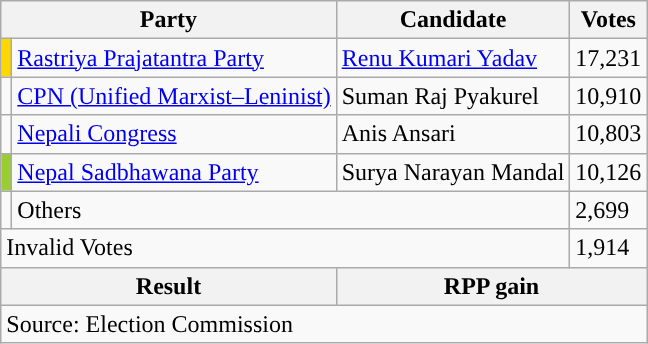<table class="wikitable">
<tr>
<th colspan="2">Party</th>
<th>Candidate</th>
<th>Votes</th>
</tr>
<tr>
<td style="background-color:gold"></td>
<td><a href='#'>Rastriya Prajatantra Party</a></td>
<td><a href='#'>Renu Kumari Yadav</a></td>
<td>17,231</td>
</tr>
<tr>
<td style="background-color:"></td>
<td><a href='#'>CPN (Unified Marxist–Leninist)</a></td>
<td>Suman Raj Pyakurel</td>
<td>10,910</td>
</tr>
<tr>
<td style="background-color:"></td>
<td><a href='#'>Nepali Congress</a></td>
<td>Anis Ansari</td>
<td>10,803</td>
</tr>
<tr>
<td style="background-color:yellowgreen"></td>
<td><a href='#'>Nepal Sadbhawana Party</a></td>
<td>Surya Narayan Mandal</td>
<td>10,126</td>
</tr>
<tr>
<td></td>
<td colspan="2">Others</td>
<td>2,699</td>
</tr>
<tr>
<td colspan="3">Invalid Votes</td>
<td>1,914</td>
</tr>
<tr>
<th colspan="2">Result</th>
<th colspan="2">RPP gain</th>
</tr>
<tr>
<td colspan="4">Source: Election Commission</td>
</tr>
</table>
